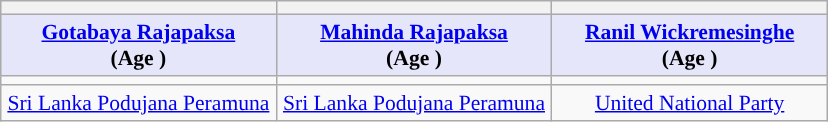<table class=wikitable style="margin:1em auto; font-size:90%; text-align:center;">
<tr>
<th style="font-size:135%; width:175px; background:"><a href='#'></a></th>
<th style="font-size:135%; width:175px; background:"><a href='#'></a></th>
<th style="font-size:135%; width:175px; background:"><a href='#'></a></th>
</tr>
<tr>
<th style="background:lavender;"><strong><a href='#'>Gotabaya Rajapaksa</a></strong><br>(Age )</th>
<th style="background:lavender;"><strong><a href='#'>Mahinda Rajapaksa</a></strong><br>(Age )</th>
<th style="background:lavender;"><strong><a href='#'>Ranil Wickremesinghe</a></strong><br>(Age )</th>
</tr>
<tr>
<td></td>
<td></td>
<td></td>
</tr>
<tr>
<td><a href='#'>Sri Lanka Podujana Peramuna</a><br></td>
<td><a href='#'>Sri Lanka Podujana Peramuna</a><br></td>
<td><a href='#'>United National Party</a><br></td>
</tr>
</table>
